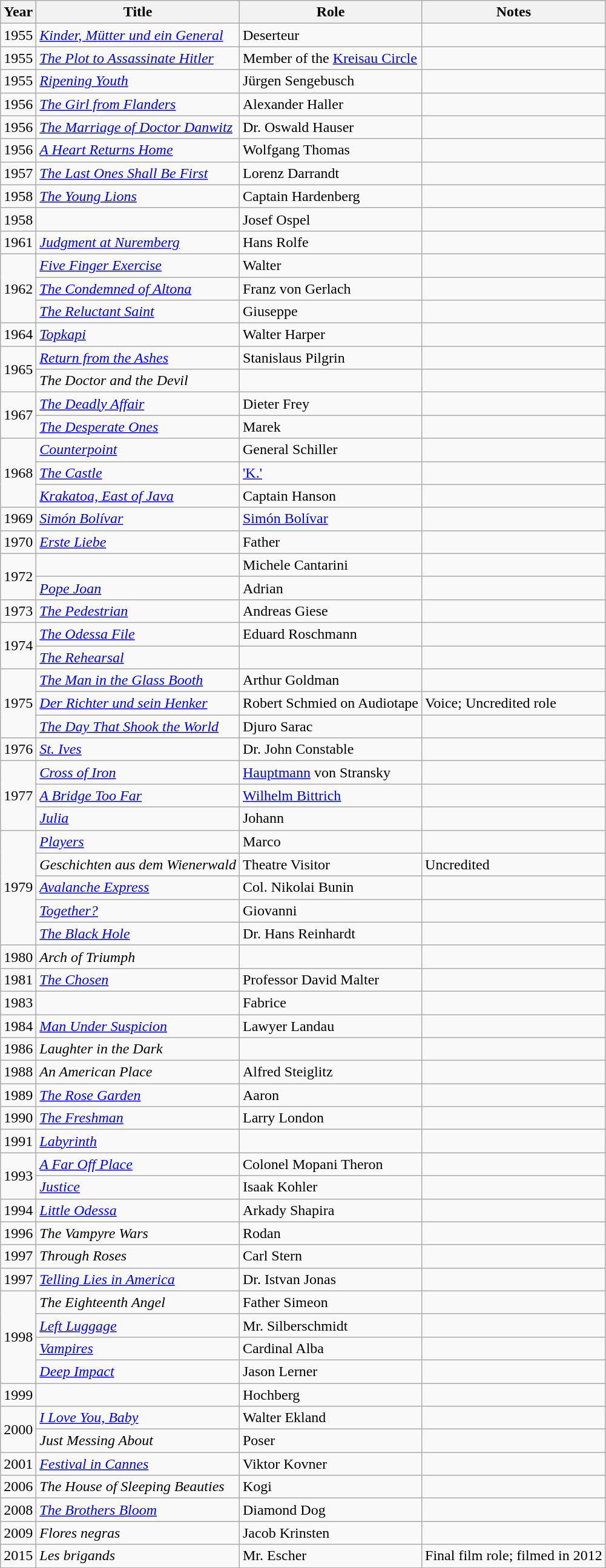<table class="wikitable sortable">
<tr>
<th>Year</th>
<th>Title</th>
<th>Role</th>
<th class="unsortable">Notes</th>
</tr>
<tr>
<td>1955</td>
<td><em><a href='#'>Kinder, Mütter und ein General</a></em></td>
<td>Deserteur</td>
<td></td>
</tr>
<tr>
<td>1955</td>
<td><em><a href='#'>The Plot to Assassinate Hitler</a></em></td>
<td>Member of the <a href='#'>Kreisau Circle</a></td>
<td></td>
</tr>
<tr>
<td>1955</td>
<td><em><a href='#'>Ripening Youth</a></em></td>
<td>Jürgen Sengebusch</td>
<td></td>
</tr>
<tr>
<td>1956</td>
<td><em><a href='#'>The Girl from Flanders</a></em></td>
<td>Alexander Haller</td>
<td></td>
</tr>
<tr>
<td>1956</td>
<td><em><a href='#'>The Marriage of Doctor Danwitz</a></em></td>
<td>Dr. Oswald Hauser</td>
<td></td>
</tr>
<tr>
<td>1956</td>
<td><em><a href='#'>A Heart Returns Home</a></em></td>
<td>Wolfgang Thomas</td>
<td></td>
</tr>
<tr>
<td>1957</td>
<td><em><a href='#'>The Last Ones Shall Be First</a></em></td>
<td>Lorenz Darrandt</td>
<td></td>
</tr>
<tr>
<td>1958</td>
<td><em><a href='#'>The Young Lions</a></em></td>
<td>Captain Hardenberg</td>
<td></td>
</tr>
<tr>
<td>1958</td>
<td><em></em></td>
<td>Josef Ospel</td>
<td></td>
</tr>
<tr>
<td>1961</td>
<td><em><a href='#'>Judgment at Nuremberg</a></em></td>
<td>Hans Rolfe</td>
<td></td>
</tr>
<tr>
<td rowspan=3>1962</td>
<td><em><a href='#'>Five Finger Exercise</a></em></td>
<td>Walter</td>
<td></td>
</tr>
<tr>
<td><em><a href='#'>The Condemned of Altona</a></em></td>
<td>Franz von Gerlach</td>
<td></td>
</tr>
<tr>
<td><em><a href='#'>The Reluctant Saint</a></em></td>
<td>Giuseppe</td>
<td></td>
</tr>
<tr>
<td>1964</td>
<td><em><a href='#'>Topkapi</a></em></td>
<td>Walter Harper</td>
<td></td>
</tr>
<tr>
<td rowspan=2>1965</td>
<td><em><a href='#'>Return from the Ashes</a></em></td>
<td>Stanislaus Pilgrin</td>
<td></td>
</tr>
<tr>
<td><em>The Doctor and the Devil</em></td>
<td></td>
<td></td>
</tr>
<tr>
<td rowspan=2>1967</td>
<td><em><a href='#'>The Deadly Affair</a></em></td>
<td>Dieter Frey</td>
<td></td>
</tr>
<tr>
<td><em><a href='#'>The Desperate Ones</a></em></td>
<td>Marek</td>
<td></td>
</tr>
<tr>
<td rowspan=3>1968</td>
<td><em><a href='#'>Counterpoint</a></em></td>
<td>General Schiller</td>
<td></td>
</tr>
<tr>
<td><em><a href='#'>The Castle</a></em></td>
<td><a href='#'>'K.'</a></td>
<td></td>
</tr>
<tr>
<td><em><a href='#'>Krakatoa, East of Java</a></em></td>
<td>Captain Hanson</td>
<td></td>
</tr>
<tr>
<td>1969</td>
<td><em><a href='#'>Simón Bolívar</a></em></td>
<td><a href='#'>Simón Bolívar</a></td>
<td></td>
</tr>
<tr>
<td>1970</td>
<td><em><a href='#'>Erste Liebe</a></em></td>
<td>Father</td>
<td></td>
</tr>
<tr>
<td rowspan=2>1972</td>
<td><em></em></td>
<td>Michele Cantarini</td>
<td></td>
</tr>
<tr>
<td><em><a href='#'>Pope Joan</a></em></td>
<td>Adrian</td>
<td></td>
</tr>
<tr>
<td>1973</td>
<td><em><a href='#'>The Pedestrian</a></em></td>
<td>Andreas Giese</td>
<td></td>
</tr>
<tr>
<td rowspan=2>1974</td>
<td><em><a href='#'>The Odessa File</a></em></td>
<td>Eduard Roschmann</td>
<td></td>
</tr>
<tr>
<td><em><a href='#'>The Rehearsal</a></em></td>
<td></td>
<td></td>
</tr>
<tr>
<td rowspan=3>1975</td>
<td><em><a href='#'>The Man in the Glass Booth</a></em></td>
<td>Arthur Goldman</td>
<td></td>
</tr>
<tr>
<td><em><a href='#'>Der Richter und sein Henker</a></em></td>
<td>Robert Schmied on Audiotape</td>
<td>Voice; Uncredited role</td>
</tr>
<tr>
<td><em><a href='#'>The Day That Shook the World</a></em></td>
<td>Djuro Sarac</td>
<td></td>
</tr>
<tr>
<td>1976</td>
<td><em><a href='#'>St. Ives</a></em></td>
<td>Dr. John Constable</td>
<td></td>
</tr>
<tr>
<td rowspan=3>1977</td>
<td><em><a href='#'>Cross of Iron</a></em></td>
<td><a href='#'>Hauptmann</a> von Stransky</td>
<td></td>
</tr>
<tr>
<td><em><a href='#'>A Bridge Too Far</a></em></td>
<td><a href='#'>Wilhelm Bittrich</a></td>
<td></td>
</tr>
<tr>
<td><em><a href='#'>Julia</a></em></td>
<td>Johann</td>
<td></td>
</tr>
<tr>
<td rowspan=5>1979</td>
<td><em><a href='#'>Players</a></em></td>
<td>Marco</td>
<td></td>
</tr>
<tr>
<td><em>Geschichten aus dem Wienerwald</em></td>
<td>Theatre Visitor</td>
<td>Uncredited</td>
</tr>
<tr>
<td><em><a href='#'>Avalanche Express</a></em></td>
<td>Col. Nikolai Bunin</td>
<td></td>
</tr>
<tr>
<td><em><a href='#'>Together?</a></em></td>
<td>Giovanni</td>
<td></td>
</tr>
<tr>
<td><em><a href='#'>The Black Hole</a></em></td>
<td>Dr. Hans Reinhardt</td>
<td></td>
</tr>
<tr>
<td>1980</td>
<td><em>Arch of Triumph</em></td>
<td></td>
<td></td>
</tr>
<tr>
<td>1981</td>
<td><em><a href='#'>The Chosen</a></em></td>
<td>Professor David Malter</td>
<td></td>
</tr>
<tr>
<td>1983</td>
<td><em></em></td>
<td>Fabrice</td>
<td></td>
</tr>
<tr>
<td>1984</td>
<td><em><a href='#'>Man Under Suspicion</a></em></td>
<td>Lawyer Landau</td>
<td></td>
</tr>
<tr>
<td>1986</td>
<td><em>Laughter in the Dark</em></td>
<td></td>
<td></td>
</tr>
<tr>
<td>1988</td>
<td><em>An American Place</em></td>
<td>Alfred Steiglitz</td>
<td></td>
</tr>
<tr>
<td>1989</td>
<td><em><a href='#'>The Rose Garden</a></em></td>
<td>Aaron</td>
<td></td>
</tr>
<tr>
<td>1990</td>
<td><em><a href='#'>The Freshman</a></em></td>
<td>Larry London</td>
<td></td>
</tr>
<tr>
<td rowspan=1>1991</td>
<td><em><a href='#'>Labyrinth</a></em></td>
<td></td>
<td></td>
</tr>
<tr>
<td rowspan=2>1993</td>
<td><em><a href='#'>A Far Off Place</a></em></td>
<td>Colonel Mopani Theron</td>
<td></td>
</tr>
<tr>
<td><em><a href='#'>Justice</a></em></td>
<td>Isaak Kohler</td>
<td></td>
</tr>
<tr>
<td>1994</td>
<td><em><a href='#'>Little Odessa</a></em></td>
<td>Arkady Shapira</td>
<td></td>
</tr>
<tr>
<td>1996</td>
<td><em>The Vampyre Wars</em></td>
<td>Rodan</td>
<td></td>
</tr>
<tr>
<td>1997</td>
<td><em>Through Roses</em></td>
<td>Carl Stern</td>
<td></td>
</tr>
<tr>
<td>1997</td>
<td><em><a href='#'>Telling Lies in America</a></em></td>
<td>Dr. Istvan Jonas</td>
<td></td>
</tr>
<tr>
<td rowspan=4>1998</td>
<td><em>The Eighteenth Angel</em></td>
<td>Father Simeon</td>
<td></td>
</tr>
<tr>
<td><em><a href='#'>Left Luggage</a></em></td>
<td>Mr. Silberschmidt</td>
<td></td>
</tr>
<tr>
<td><em><a href='#'>Vampires</a></em></td>
<td>Cardinal Alba</td>
<td></td>
</tr>
<tr>
<td><em><a href='#'>Deep Impact</a></em></td>
<td>Jason Lerner</td>
<td></td>
</tr>
<tr>
<td>1999</td>
<td><em></em></td>
<td>Hochberg</td>
<td></td>
</tr>
<tr>
<td rowspan=2>2000</td>
<td><em><a href='#'>I Love You, Baby</a></em></td>
<td>Walter Ekland</td>
<td></td>
</tr>
<tr>
<td><em>Just Messing About</em></td>
<td>Poser</td>
<td></td>
</tr>
<tr>
<td>2001</td>
<td><em><a href='#'>Festival in Cannes</a></em></td>
<td>Viktor Kovner</td>
<td></td>
</tr>
<tr>
<td>2006</td>
<td><em>The House of Sleeping Beauties</em></td>
<td>Kogi</td>
<td></td>
</tr>
<tr>
<td>2008</td>
<td><em><a href='#'>The Brothers Bloom</a></em></td>
<td>Diamond Dog</td>
<td></td>
</tr>
<tr>
<td>2009</td>
<td><em>Flores negras</em></td>
<td>Jacob Krinsten</td>
<td></td>
</tr>
<tr>
<td>2015</td>
<td><em>Les brigands</em></td>
<td>Mr. Escher</td>
<td>Final film role; filmed in 2012</td>
</tr>
<tr>
</tr>
</table>
